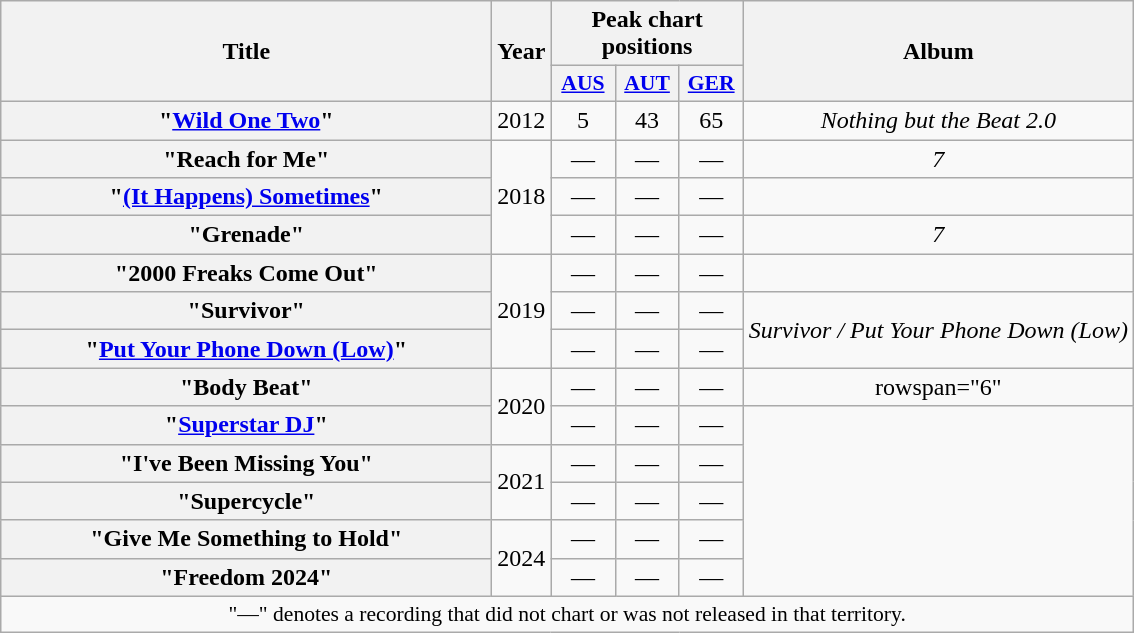<table class="wikitable plainrowheaders" style="text-align:center;" border="1">
<tr>
<th scope="col" rowspan="2" style="width:20em;">Title</th>
<th scope="col" rowspan="2" style="width:1em;">Year</th>
<th scope="col" colspan="3">Peak chart positions</th>
<th scope="col" rowspan="2">Album</th>
</tr>
<tr>
<th scope="col" style="width:2.5em;font-size:90%;"><a href='#'>AUS</a><br></th>
<th scope="col" style="width:2.5em;font-size:90%;"><a href='#'>AUT</a><br></th>
<th scope="col" style="width:2.5em;font-size:90%;"><a href='#'>GER</a><br></th>
</tr>
<tr>
<th scope="row">"<a href='#'>Wild One Two</a>"<br></th>
<td>2012</td>
<td>5</td>
<td>43</td>
<td>65</td>
<td><em>Nothing but the Beat 2.0</em></td>
</tr>
<tr>
<th scope="row">"Reach for Me"</th>
<td rowspan="3">2018</td>
<td>—</td>
<td>—</td>
<td>—</td>
<td><em>7</em></td>
</tr>
<tr>
<th scope="row">"<a href='#'>(It Happens) Sometimes</a>"</th>
<td>—</td>
<td>—</td>
<td>—</td>
<td></td>
</tr>
<tr>
<th scope="row">"Grenade"</th>
<td>—</td>
<td>—</td>
<td>—</td>
<td><em>7</em></td>
</tr>
<tr>
<th scope="row">"2000 Freaks Come Out"<br></th>
<td rowspan="3">2019</td>
<td>—</td>
<td>—</td>
<td>—</td>
<td></td>
</tr>
<tr>
<th scope="row">"Survivor"</th>
<td>—</td>
<td>—</td>
<td>—</td>
<td rowspan="2"><em>Survivor / Put Your Phone Down (Low)</em></td>
</tr>
<tr>
<th scope="row">"<a href='#'>Put Your Phone Down (Low)</a>"</th>
<td>—</td>
<td>—</td>
<td>—</td>
</tr>
<tr>
<th scope="row">"Body Beat"<br></th>
<td rowspan="2">2020</td>
<td>—</td>
<td>—</td>
<td>—</td>
<td>rowspan="6" </td>
</tr>
<tr>
<th scope="row">"<a href='#'>Superstar DJ</a>"</th>
<td>—</td>
<td>—</td>
<td>—</td>
</tr>
<tr>
<th scope="row">"I've Been Missing You"<br></th>
<td rowspan="2">2021</td>
<td>—</td>
<td>—</td>
<td>—</td>
</tr>
<tr>
<th scope="row">"Supercycle"<br></th>
<td>—</td>
<td>—</td>
<td>—</td>
</tr>
<tr>
<th scope="row">"Give Me Something to Hold"<br></th>
<td rowspan="2">2024</td>
<td>—</td>
<td>—</td>
<td>—</td>
</tr>
<tr>
<th scope="row">"Freedom 2024"<br></th>
<td>—</td>
<td>—</td>
<td>—</td>
</tr>
<tr>
<td colspan="14" style="font-size:90%">"—" denotes a recording that did not chart or was not released in that territory.</td>
</tr>
</table>
